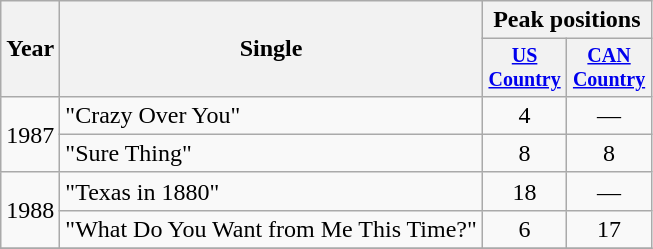<table class="wikitable" style="text-align:center;">
<tr>
<th rowspan="2">Year</th>
<th rowspan="2">Single</th>
<th colspan="2">Peak positions</th>
</tr>
<tr style="font-size:smaller;">
<th width="50"><a href='#'>US Country</a></th>
<th width="50"><a href='#'>CAN Country</a></th>
</tr>
<tr>
<td rowspan="2">1987</td>
<td align="left">"Crazy Over You"</td>
<td>4</td>
<td>—</td>
</tr>
<tr>
<td align="left">"Sure Thing"</td>
<td>8</td>
<td>8</td>
</tr>
<tr>
<td rowspan="2">1988</td>
<td align="left">"Texas in 1880"</td>
<td>18</td>
<td>—</td>
</tr>
<tr>
<td align="left">"What Do You Want from Me This Time?"</td>
<td>6</td>
<td>17</td>
</tr>
<tr>
</tr>
</table>
